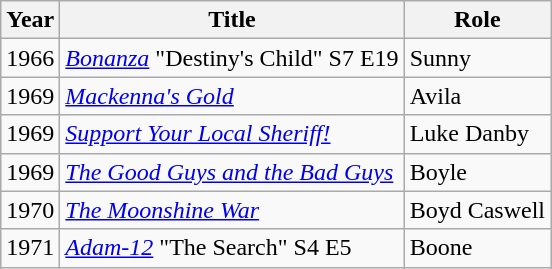<table class="wikitable">
<tr style="text-align:center;">
<th>Year</th>
<th>Title</th>
<th>Role</th>
</tr>
<tr>
<td>1966</td>
<td><em><a href='#'>Bonanza</a></em> "Destiny's Child" S7 E19</td>
<td>Sunny</td>
</tr>
<tr>
<td>1969</td>
<td><em><a href='#'>Mackenna's Gold</a></em></td>
<td>Avila</td>
</tr>
<tr>
<td>1969</td>
<td><em><a href='#'>Support Your Local Sheriff!</a></em></td>
<td>Luke Danby</td>
</tr>
<tr>
<td>1969</td>
<td><em><a href='#'>The Good Guys and the Bad Guys</a></em></td>
<td>Boyle</td>
</tr>
<tr>
<td>1970</td>
<td><em><a href='#'>The Moonshine War</a></em></td>
<td>Boyd Caswell</td>
</tr>
<tr>
<td>1971</td>
<td><em><a href='#'>Adam-12</a></em> "The Search" S4 E5</td>
<td>Boone</td>
</tr>
</table>
